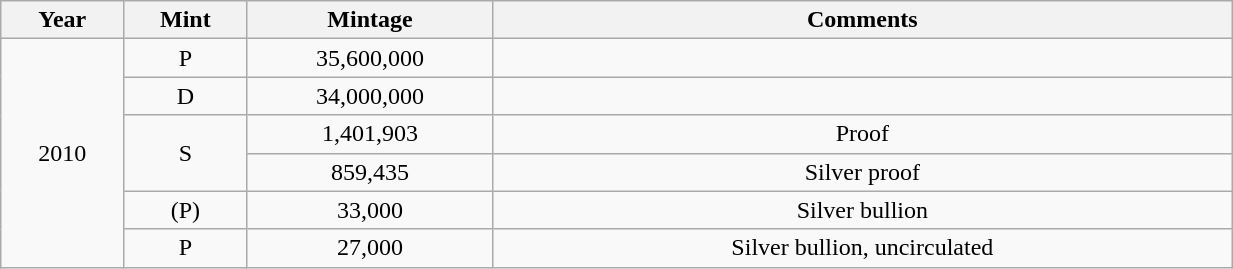<table class="wikitable sortable" style="min-width:65%; text-align:center;">
<tr>
<th width="10%">Year</th>
<th width="10%">Mint</th>
<th width="20%">Mintage</th>
<th width="60%">Comments</th>
</tr>
<tr>
<td rowspan="6">2010</td>
<td>P</td>
<td>35,600,000</td>
<td></td>
</tr>
<tr>
<td>D</td>
<td>34,000,000</td>
<td></td>
</tr>
<tr>
<td rowspan="2">S</td>
<td>1,401,903</td>
<td>Proof</td>
</tr>
<tr>
<td>859,435</td>
<td>Silver proof</td>
</tr>
<tr>
<td>(P)</td>
<td>33,000</td>
<td>Silver bullion</td>
</tr>
<tr>
<td>P</td>
<td>27,000</td>
<td>Silver bullion, uncirculated</td>
</tr>
</table>
